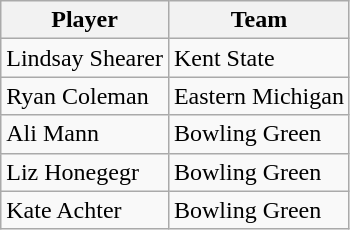<table class="wikitable">
<tr>
<th>Player</th>
<th>Team</th>
</tr>
<tr>
<td>Lindsay Shearer</td>
<td>Kent State</td>
</tr>
<tr>
<td>Ryan Coleman</td>
<td>Eastern Michigan</td>
</tr>
<tr>
<td>Ali Mann</td>
<td>Bowling Green</td>
</tr>
<tr>
<td>Liz Honegegr</td>
<td>Bowling Green</td>
</tr>
<tr>
<td>Kate Achter</td>
<td>Bowling Green</td>
</tr>
</table>
